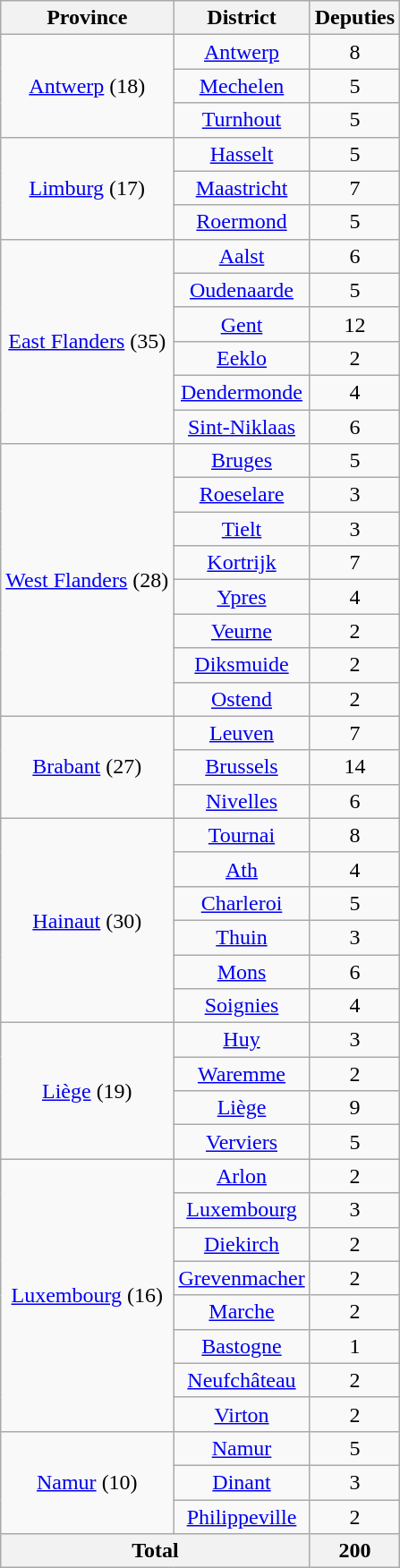<table class="wikitable" style="text-align:center;">
<tr>
<th>Province</th>
<th>District</th>
<th>Deputies</th>
</tr>
<tr>
<td rowspan="3"><a href='#'>Antwerp</a> (18)</td>
<td><a href='#'>Antwerp</a></td>
<td>8</td>
</tr>
<tr>
<td><a href='#'>Mechelen</a></td>
<td>5</td>
</tr>
<tr>
<td><a href='#'>Turnhout</a></td>
<td>5</td>
</tr>
<tr>
<td rowspan="3"><a href='#'>Limburg</a> (17)</td>
<td><a href='#'>Hasselt</a></td>
<td>5</td>
</tr>
<tr>
<td><a href='#'>Maastricht</a></td>
<td>7</td>
</tr>
<tr>
<td><a href='#'>Roermond</a></td>
<td>5</td>
</tr>
<tr>
<td rowspan="6"><a href='#'>East Flanders</a> (35)</td>
<td><a href='#'>Aalst</a></td>
<td>6</td>
</tr>
<tr>
<td><a href='#'>Oudenaarde</a></td>
<td>5</td>
</tr>
<tr>
<td><a href='#'>Gent</a></td>
<td>12</td>
</tr>
<tr>
<td><a href='#'>Eeklo</a></td>
<td>2</td>
</tr>
<tr>
<td><a href='#'>Dendermonde</a></td>
<td>4</td>
</tr>
<tr>
<td><a href='#'>Sint-Niklaas</a></td>
<td>6</td>
</tr>
<tr>
<td rowspan="8"><a href='#'>West Flanders</a> (28)</td>
<td><a href='#'>Bruges</a></td>
<td>5</td>
</tr>
<tr>
<td><a href='#'>Roeselare</a></td>
<td>3</td>
</tr>
<tr>
<td><a href='#'>Tielt</a></td>
<td>3</td>
</tr>
<tr>
<td><a href='#'>Kortrijk</a></td>
<td>7</td>
</tr>
<tr>
<td><a href='#'>Ypres</a></td>
<td>4</td>
</tr>
<tr>
<td><a href='#'>Veurne</a></td>
<td>2</td>
</tr>
<tr>
<td><a href='#'>Diksmuide</a></td>
<td>2</td>
</tr>
<tr>
<td><a href='#'>Ostend</a></td>
<td>2</td>
</tr>
<tr>
<td rowspan="3"><a href='#'>Brabant</a> (27)</td>
<td><a href='#'>Leuven</a></td>
<td>7</td>
</tr>
<tr>
<td><a href='#'>Brussels</a></td>
<td>14</td>
</tr>
<tr>
<td><a href='#'>Nivelles</a></td>
<td>6</td>
</tr>
<tr>
<td rowspan="6"><a href='#'>Hainaut</a> (30)</td>
<td><a href='#'>Tournai</a></td>
<td>8</td>
</tr>
<tr>
<td><a href='#'>Ath</a></td>
<td>4</td>
</tr>
<tr>
<td><a href='#'>Charleroi</a></td>
<td>5</td>
</tr>
<tr>
<td><a href='#'>Thuin</a></td>
<td>3</td>
</tr>
<tr>
<td><a href='#'>Mons</a></td>
<td>6</td>
</tr>
<tr>
<td><a href='#'>Soignies</a></td>
<td>4</td>
</tr>
<tr>
<td rowspan="4"><a href='#'>Liège</a> (19)</td>
<td><a href='#'>Huy</a></td>
<td>3</td>
</tr>
<tr>
<td><a href='#'>Waremme</a></td>
<td>2</td>
</tr>
<tr>
<td><a href='#'>Liège</a></td>
<td>9</td>
</tr>
<tr>
<td><a href='#'>Verviers</a></td>
<td>5</td>
</tr>
<tr>
<td rowspan="8"><a href='#'>Luxembourg</a> (16)</td>
<td><a href='#'>Arlon</a></td>
<td>2</td>
</tr>
<tr>
<td><a href='#'>Luxembourg</a></td>
<td>3</td>
</tr>
<tr>
<td><a href='#'>Diekirch</a></td>
<td>2</td>
</tr>
<tr>
<td><a href='#'>Grevenmacher</a></td>
<td>2</td>
</tr>
<tr>
<td><a href='#'>Marche</a></td>
<td>2</td>
</tr>
<tr>
<td><a href='#'>Bastogne</a></td>
<td>1</td>
</tr>
<tr>
<td><a href='#'>Neufchâteau</a></td>
<td>2</td>
</tr>
<tr>
<td><a href='#'>Virton</a></td>
<td>2</td>
</tr>
<tr>
<td rowspan="3"><a href='#'>Namur</a> (10)</td>
<td><a href='#'>Namur</a></td>
<td>5</td>
</tr>
<tr>
<td><a href='#'>Dinant</a></td>
<td>3</td>
</tr>
<tr>
<td><a href='#'>Philippeville</a></td>
<td>2</td>
</tr>
<tr>
<th colspan=2>Total</th>
<th>200</th>
</tr>
</table>
